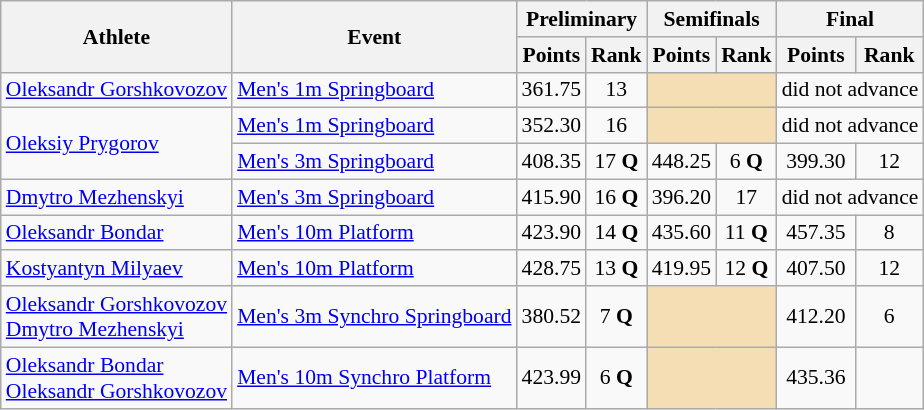<table class=wikitable style="font-size:90%">
<tr>
<th rowspan="2">Athlete</th>
<th rowspan="2">Event</th>
<th colspan="2">Preliminary</th>
<th colspan="2">Semifinals</th>
<th colspan="2">Final</th>
</tr>
<tr>
<th>Points</th>
<th>Rank</th>
<th>Points</th>
<th>Rank</th>
<th>Points</th>
<th>Rank</th>
</tr>
<tr>
<td rowspan="1"><a href='#'>Oleksandr Gorshkovozov</a></td>
<td><a href='#'>Men's 1m Springboard</a></td>
<td align=center>361.75</td>
<td align=center>13</td>
<td colspan= 2 bgcolor="wheat"></td>
<td align=center colspan=2>did not advance</td>
</tr>
<tr>
<td rowspan="2"><a href='#'>Oleksiy Prygorov</a></td>
<td><a href='#'>Men's 1m Springboard</a></td>
<td align=center>352.30</td>
<td align=center>16</td>
<td colspan= 2 bgcolor="wheat"></td>
<td align=center colspan=2>did not advance</td>
</tr>
<tr>
<td><a href='#'>Men's 3m Springboard</a></td>
<td align=center>408.35</td>
<td align=center>17 <strong>Q</strong></td>
<td align=center>448.25</td>
<td align=center>6 <strong>Q</strong></td>
<td align=center>399.30</td>
<td align=center>12</td>
</tr>
<tr>
<td rowspan="1"><a href='#'>Dmytro Mezhenskyi</a></td>
<td><a href='#'>Men's 3m Springboard</a></td>
<td align=center>415.90</td>
<td align=center>16 <strong>Q</strong></td>
<td align=center>396.20</td>
<td align=center>17</td>
<td align=center colspan=2>did not advance</td>
</tr>
<tr>
<td rowspan="1"><a href='#'>Oleksandr Bondar</a></td>
<td><a href='#'>Men's 10m Platform</a></td>
<td align=center>423.90</td>
<td align=center>14 <strong>Q</strong></td>
<td align=center>435.60</td>
<td align=center>11 <strong>Q</strong></td>
<td align=center>457.35</td>
<td align=center>8</td>
</tr>
<tr>
<td rowspan="1"><a href='#'>Kostyantyn Milyaev</a></td>
<td><a href='#'>Men's 10m Platform</a></td>
<td align=center>428.75</td>
<td align=center>13 <strong>Q</strong></td>
<td align=center>419.95</td>
<td align=center>12 <strong>Q</strong></td>
<td align=center>407.50</td>
<td align=center>12</td>
</tr>
<tr>
<td rowspan="1"><a href='#'>Oleksandr Gorshkovozov</a><br><a href='#'>Dmytro Mezhenskyi</a></td>
<td><a href='#'>Men's 3m Synchro Springboard</a></td>
<td align=center>380.52</td>
<td align=center>7 <strong>Q</strong></td>
<td colspan= 2 bgcolor="wheat"></td>
<td align=center>412.20</td>
<td align=center>6</td>
</tr>
<tr>
<td rowspan="1"><a href='#'>Oleksandr Bondar</a><br><a href='#'>Oleksandr Gorshkovozov</a></td>
<td><a href='#'>Men's 10m Synchro Platform</a></td>
<td align=center>423.99</td>
<td align=center>6 <strong>Q</strong></td>
<td colspan= 2 bgcolor="wheat"></td>
<td align=center>435.36</td>
<td align=center></td>
</tr>
</table>
